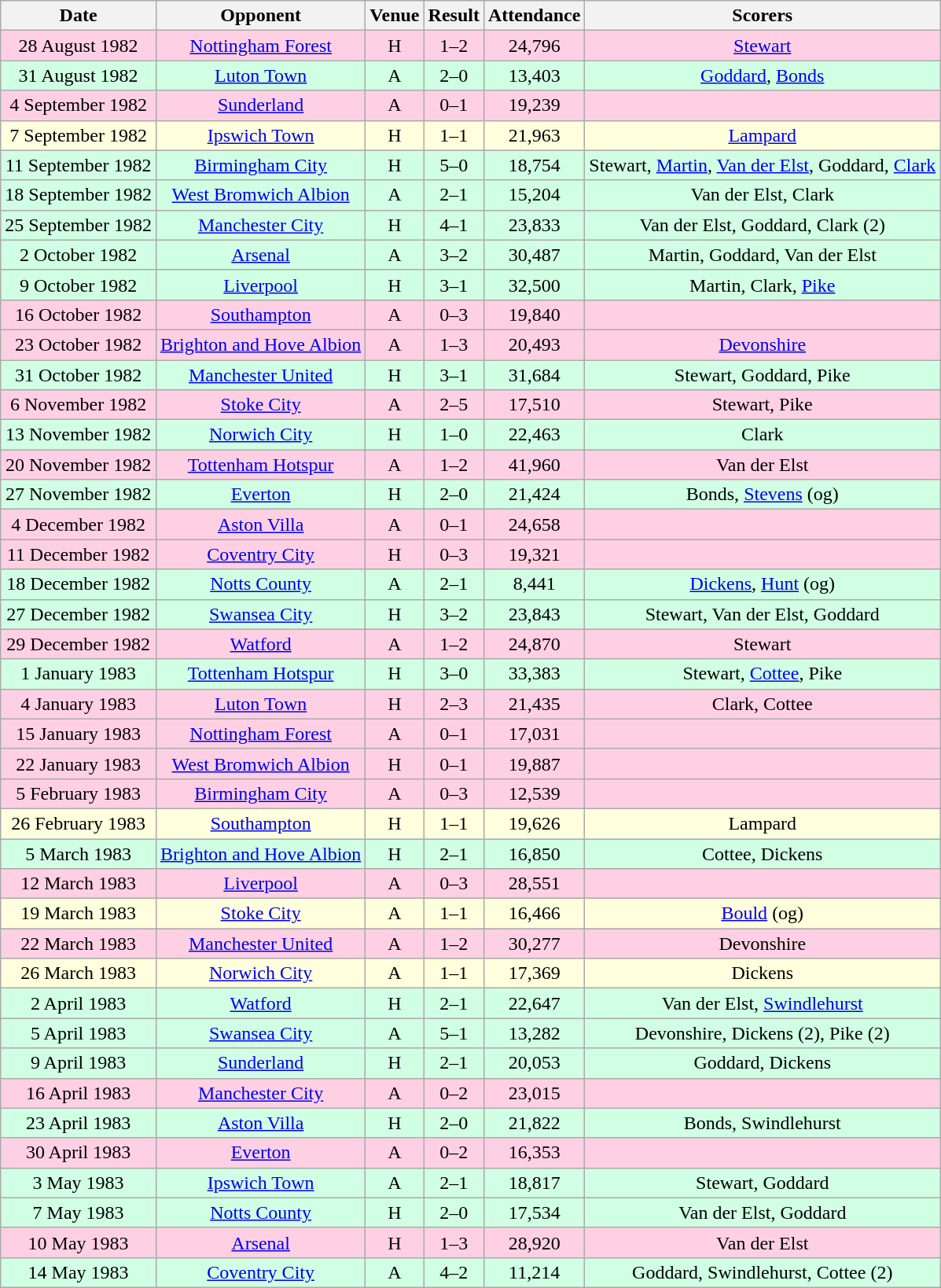<table class="wikitable sortable" style="font-size:100%; text-align:center">
<tr>
<th>Date</th>
<th>Opponent</th>
<th>Venue</th>
<th>Result</th>
<th>Attendance</th>
<th>Scorers</th>
</tr>
<tr style="background-color: #ffd0e3;">
<td>28 August 1982</td>
<td><a href='#'>Nottingham Forest</a></td>
<td>H</td>
<td>1–2</td>
<td>24,796</td>
<td><a href='#'>Stewart</a></td>
</tr>
<tr style="background-color: #d0ffe3;">
<td>31 August 1982</td>
<td><a href='#'>Luton Town</a></td>
<td>A</td>
<td>2–0</td>
<td>13,403</td>
<td><a href='#'>Goddard</a>, <a href='#'>Bonds</a></td>
</tr>
<tr style="background-color: #ffd0e3;">
<td>4 September 1982</td>
<td><a href='#'>Sunderland</a></td>
<td>A</td>
<td>0–1</td>
<td>19,239</td>
<td></td>
</tr>
<tr style="background-color: #ffffdd;">
<td>7 September 1982</td>
<td><a href='#'>Ipswich Town</a></td>
<td>H</td>
<td>1–1</td>
<td>21,963</td>
<td><a href='#'>Lampard</a></td>
</tr>
<tr style="background-color: #d0ffe3;">
<td>11 September 1982</td>
<td><a href='#'>Birmingham City</a></td>
<td>H</td>
<td>5–0</td>
<td>18,754</td>
<td>Stewart, <a href='#'>Martin</a>, <a href='#'>Van der Elst</a>, Goddard, <a href='#'>Clark</a></td>
</tr>
<tr style="background-color: #d0ffe3;">
<td>18 September 1982</td>
<td><a href='#'>West Bromwich Albion</a></td>
<td>A</td>
<td>2–1</td>
<td>15,204</td>
<td>Van der Elst, Clark</td>
</tr>
<tr style="background-color: #d0ffe3;">
<td>25 September 1982</td>
<td><a href='#'>Manchester City</a></td>
<td>H</td>
<td>4–1</td>
<td>23,833</td>
<td>Van der Elst, Goddard, Clark (2)</td>
</tr>
<tr style="background-color: #d0ffe3;">
<td>2 October 1982</td>
<td><a href='#'>Arsenal</a></td>
<td>A</td>
<td>3–2</td>
<td>30,487</td>
<td>Martin, Goddard, Van der Elst</td>
</tr>
<tr style="background-color: #d0ffe3;">
<td>9 October 1982</td>
<td><a href='#'>Liverpool</a></td>
<td>H</td>
<td>3–1</td>
<td>32,500</td>
<td>Martin, Clark, <a href='#'>Pike</a></td>
</tr>
<tr style="background-color: #ffd0e3;">
<td>16 October 1982</td>
<td><a href='#'>Southampton</a></td>
<td>A</td>
<td>0–3</td>
<td>19,840</td>
<td></td>
</tr>
<tr style="background-color: #ffd0e3;">
<td>23 October 1982</td>
<td><a href='#'>Brighton and Hove Albion</a></td>
<td>A</td>
<td>1–3</td>
<td>20,493</td>
<td><a href='#'>Devonshire</a></td>
</tr>
<tr style="background-color: #d0ffe3;">
<td>31 October 1982</td>
<td><a href='#'>Manchester United</a></td>
<td>H</td>
<td>3–1</td>
<td>31,684</td>
<td>Stewart, Goddard, Pike</td>
</tr>
<tr style="background-color: #ffd0e3;">
<td>6 November 1982</td>
<td><a href='#'>Stoke City</a></td>
<td>A</td>
<td>2–5</td>
<td>17,510</td>
<td>Stewart, Pike</td>
</tr>
<tr style="background-color: #d0ffe3;">
<td>13 November 1982</td>
<td><a href='#'>Norwich City</a></td>
<td>H</td>
<td>1–0</td>
<td>22,463</td>
<td>Clark</td>
</tr>
<tr style="background-color: #ffd0e3;">
<td>20 November 1982</td>
<td><a href='#'>Tottenham Hotspur</a></td>
<td>A</td>
<td>1–2</td>
<td>41,960</td>
<td>Van der Elst</td>
</tr>
<tr style="background-color: #d0ffe3;">
<td>27 November 1982</td>
<td><a href='#'>Everton</a></td>
<td>H</td>
<td>2–0</td>
<td>21,424</td>
<td>Bonds, <a href='#'>Stevens</a> (og)</td>
</tr>
<tr style="background-color: #ffd0e3;">
<td>4 December 1982</td>
<td><a href='#'>Aston Villa</a></td>
<td>A</td>
<td>0–1</td>
<td>24,658</td>
<td></td>
</tr>
<tr style="background-color: #ffd0e3;">
<td>11 December 1982</td>
<td><a href='#'>Coventry City</a></td>
<td>H</td>
<td>0–3</td>
<td>19,321</td>
<td></td>
</tr>
<tr style="background-color: #d0ffe3;">
<td>18 December 1982</td>
<td><a href='#'>Notts County</a></td>
<td>A</td>
<td>2–1</td>
<td>8,441</td>
<td><a href='#'>Dickens</a>, <a href='#'>Hunt</a> (og)</td>
</tr>
<tr style="background-color: #d0ffe3;">
<td>27 December 1982</td>
<td><a href='#'>Swansea City</a></td>
<td>H</td>
<td>3–2</td>
<td>23,843</td>
<td>Stewart, Van der Elst, Goddard</td>
</tr>
<tr style="background-color: #ffd0e3;">
<td>29 December 1982</td>
<td><a href='#'>Watford</a></td>
<td>A</td>
<td>1–2</td>
<td>24,870</td>
<td>Stewart</td>
</tr>
<tr style="background-color: #d0ffe3;">
<td>1 January 1983</td>
<td><a href='#'>Tottenham Hotspur</a></td>
<td>H</td>
<td>3–0</td>
<td>33,383</td>
<td>Stewart, <a href='#'>Cottee</a>, Pike</td>
</tr>
<tr style="background-color: #ffd0e3;">
<td>4 January 1983</td>
<td><a href='#'>Luton Town</a></td>
<td>H</td>
<td>2–3</td>
<td>21,435</td>
<td>Clark, Cottee</td>
</tr>
<tr style="background-color: #ffd0e3;">
<td>15 January 1983</td>
<td><a href='#'>Nottingham Forest</a></td>
<td>A</td>
<td>0–1</td>
<td>17,031</td>
<td></td>
</tr>
<tr style="background-color: #ffd0e3;">
<td>22 January 1983</td>
<td><a href='#'>West Bromwich Albion</a></td>
<td>H</td>
<td>0–1</td>
<td>19,887</td>
<td></td>
</tr>
<tr style="background-color: #ffd0e3;">
<td>5 February 1983</td>
<td><a href='#'>Birmingham City</a></td>
<td>A</td>
<td>0–3</td>
<td>12,539</td>
<td></td>
</tr>
<tr style="background-color: #ffffdd;">
<td>26 February 1983</td>
<td><a href='#'>Southampton</a></td>
<td>H</td>
<td>1–1</td>
<td>19,626</td>
<td>Lampard</td>
</tr>
<tr style="background-color: #d0ffe3;">
<td>5 March 1983</td>
<td><a href='#'>Brighton and Hove Albion</a></td>
<td>H</td>
<td>2–1</td>
<td>16,850</td>
<td>Cottee, Dickens</td>
</tr>
<tr style="background-color: #ffd0e3;">
<td>12 March 1983</td>
<td><a href='#'>Liverpool</a></td>
<td>A</td>
<td>0–3</td>
<td>28,551</td>
<td></td>
</tr>
<tr style="background-color: #ffffdd;">
<td>19 March 1983</td>
<td><a href='#'>Stoke City</a></td>
<td>A</td>
<td>1–1</td>
<td>16,466</td>
<td><a href='#'>Bould</a> (og)</td>
</tr>
<tr style="background-color: #ffd0e3;">
<td>22 March 1983</td>
<td><a href='#'>Manchester United</a></td>
<td>A</td>
<td>1–2</td>
<td>30,277</td>
<td>Devonshire</td>
</tr>
<tr style="background-color: #ffffdd;">
<td>26 March 1983</td>
<td><a href='#'>Norwich City</a></td>
<td>A</td>
<td>1–1</td>
<td>17,369</td>
<td>Dickens</td>
</tr>
<tr style="background-color: #d0ffe3;">
<td>2 April 1983</td>
<td><a href='#'>Watford</a></td>
<td>H</td>
<td>2–1</td>
<td>22,647</td>
<td>Van der Elst, <a href='#'>Swindlehurst</a></td>
</tr>
<tr style="background-color: #d0ffe3;">
<td>5 April 1983</td>
<td><a href='#'>Swansea City</a></td>
<td>A</td>
<td>5–1</td>
<td>13,282</td>
<td>Devonshire, Dickens (2), Pike (2)</td>
</tr>
<tr style="background-color: #d0ffe3;">
<td>9 April 1983</td>
<td><a href='#'>Sunderland</a></td>
<td>H</td>
<td>2–1</td>
<td>20,053</td>
<td>Goddard, Dickens</td>
</tr>
<tr style="background-color: #ffd0e3;">
<td>16 April 1983</td>
<td><a href='#'>Manchester City</a></td>
<td>A</td>
<td>0–2</td>
<td>23,015</td>
<td></td>
</tr>
<tr style="background-color: #d0ffe3;">
<td>23 April 1983</td>
<td><a href='#'>Aston Villa</a></td>
<td>H</td>
<td>2–0</td>
<td>21,822</td>
<td>Bonds, Swindlehurst</td>
</tr>
<tr style="background-color: #ffd0e3;">
<td>30 April 1983</td>
<td><a href='#'>Everton</a></td>
<td>A</td>
<td>0–2</td>
<td>16,353</td>
<td></td>
</tr>
<tr style="background-color: #d0ffe3;">
<td>3 May 1983</td>
<td><a href='#'>Ipswich Town</a></td>
<td>A</td>
<td>2–1</td>
<td>18,817</td>
<td>Stewart, Goddard</td>
</tr>
<tr style="background-color: #d0ffe3;">
<td>7 May 1983</td>
<td><a href='#'>Notts County</a></td>
<td>H</td>
<td>2–0</td>
<td>17,534</td>
<td>Van der Elst, Goddard</td>
</tr>
<tr style="background-color: #ffd0e3;">
<td>10 May 1983</td>
<td><a href='#'>Arsenal</a></td>
<td>H</td>
<td>1–3</td>
<td>28,920</td>
<td>Van der Elst</td>
</tr>
<tr style="background-color: #d0ffe3;">
<td>14 May 1983</td>
<td><a href='#'>Coventry City</a></td>
<td>A</td>
<td>4–2</td>
<td>11,214</td>
<td>Goddard, Swindlehurst, Cottee (2)</td>
</tr>
</table>
